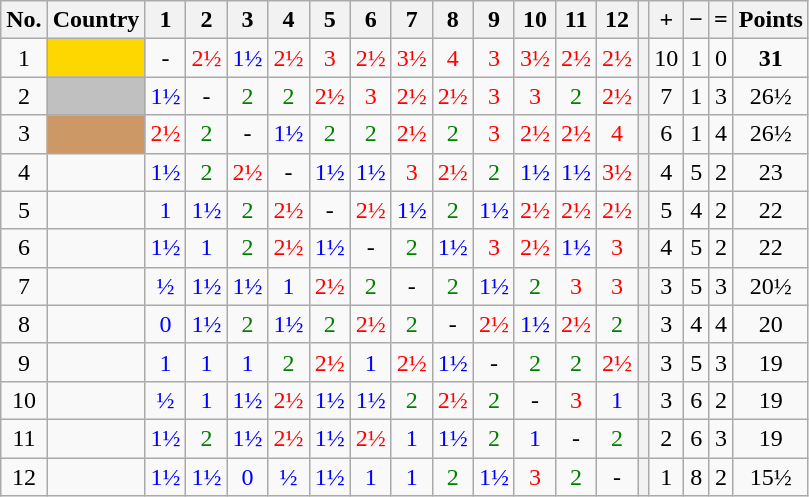<table class="wikitable" style="text-align:center">
<tr>
<th>No.</th>
<th>Country</th>
<th>1</th>
<th>2</th>
<th>3</th>
<th>4</th>
<th>5</th>
<th>6</th>
<th>7</th>
<th>8</th>
<th>9</th>
<th>10</th>
<th>11</th>
<th>12</th>
<th></th>
<th>+</th>
<th>−</th>
<th>=</th>
<th>Points</th>
</tr>
<tr>
<td>1</td>
<td align=left bgcolor="gold"></td>
<td>-</td>
<td style="color: red;">2½</td>
<td style="color: blue;">1½</td>
<td style="color: red;">2½</td>
<td style="color: red;">3</td>
<td style="color: red;">2½</td>
<td style="color: red;">3½</td>
<td style="color: red;">4</td>
<td style="color: red;">3</td>
<td style="color: red;">3½</td>
<td style="color: red;">2½</td>
<td style="color: red;">2½</td>
<th></th>
<td>10</td>
<td>1</td>
<td>0</td>
<td><strong>31</strong></td>
</tr>
<tr>
<td>2</td>
<td align=left bgcolor="silver"></td>
<td style="color: blue;">1½</td>
<td>-</td>
<td style="color: green">2</td>
<td style="color: green">2</td>
<td style="color: red;">2½</td>
<td style="color: red;">3</td>
<td style="color: red;">2½</td>
<td style="color: red;">2½</td>
<td style="color: red;">3</td>
<td style="color: red;">3</td>
<td style="color: green">2</td>
<td style="color: red;">2½</td>
<th></th>
<td>7</td>
<td>1</td>
<td>3</td>
<td>26½</td>
</tr>
<tr>
<td>3</td>
<td align=left bgcolor="CC9966"></td>
<td style="color: red;">2½</td>
<td style="color: green">2</td>
<td>-</td>
<td style="color: blue;">1½</td>
<td style="color: green">2</td>
<td style="color: green">2</td>
<td style="color: red;">2½</td>
<td style="color: green">2</td>
<td style="color: red;">3</td>
<td style="color: red;">2½</td>
<td style="color: red;">2½</td>
<td style="color: red;">4</td>
<th></th>
<td>6</td>
<td>1</td>
<td>4</td>
<td>26½</td>
</tr>
<tr>
<td>4</td>
<td style="text-align: left"></td>
<td style="color: blue;">1½</td>
<td style="color: green">2</td>
<td style="color: red;">2½</td>
<td>-</td>
<td style="color: blue;">1½</td>
<td style="color: blue;">1½</td>
<td style="color: red;">3</td>
<td style="color: red;">2½</td>
<td style="color: green">2</td>
<td style="color: blue;">1½</td>
<td style="color: blue;">1½</td>
<td style="color: red;">3½</td>
<th></th>
<td>4</td>
<td>5</td>
<td>2</td>
<td>23</td>
</tr>
<tr>
<td>5</td>
<td style="text-align: left"></td>
<td style="color: blue;">1</td>
<td style="color: blue;">1½</td>
<td style="color: green">2</td>
<td style="color: red;">2½</td>
<td>-</td>
<td style="color: red;">2½</td>
<td style="color: blue;">1½</td>
<td style="color: green">2</td>
<td style="color: blue;">1½</td>
<td style="color: red;">2½</td>
<td style="color: red;">2½</td>
<td style="color: red;">2½</td>
<th></th>
<td>5</td>
<td>4</td>
<td>2</td>
<td>22</td>
</tr>
<tr>
<td>6</td>
<td style="text-align: left"></td>
<td style="color: blue;">1½</td>
<td style="color: blue;">1</td>
<td style="color: green">2</td>
<td style="color: red;">2½</td>
<td style="color: blue;">1½</td>
<td>-</td>
<td style="color: green">2</td>
<td style="color: blue;">1½</td>
<td style="color: red;">3</td>
<td style="color: red;">2½</td>
<td style="color: blue;">1½</td>
<td style="color: red;">3</td>
<th></th>
<td>4</td>
<td>5</td>
<td>2</td>
<td>22</td>
</tr>
<tr>
<td>7</td>
<td style="text-align: left"></td>
<td style="color: blue;">½</td>
<td style="color: blue;">1½</td>
<td style="color: blue;">1½</td>
<td style="color: blue;">1</td>
<td style="color: red;">2½</td>
<td style="color: green">2</td>
<td>-</td>
<td style="color: green">2</td>
<td style="color: blue;">1½</td>
<td style="color: green">2</td>
<td style="color: red;">3</td>
<td style="color: red;">3</td>
<th></th>
<td>3</td>
<td>5</td>
<td>3</td>
<td>20½</td>
</tr>
<tr>
<td>8</td>
<td style="text-align: left"></td>
<td style="color: blue;">0</td>
<td style="color: blue;">1½</td>
<td style="color: green">2</td>
<td style="color: blue;">1½</td>
<td style="color: green">2</td>
<td style="color: red;">2½</td>
<td style="color: green">2</td>
<td>-</td>
<td style="color: red;">2½</td>
<td style="color: blue;">1½</td>
<td style="color: red;">2½</td>
<td style="color: green">2</td>
<th></th>
<td>3</td>
<td>4</td>
<td>4</td>
<td>20</td>
</tr>
<tr>
<td>9</td>
<td style="text-align: left"></td>
<td style="color: blue;">1</td>
<td style="color: blue;">1</td>
<td style="color: blue;">1</td>
<td style="color: green">2</td>
<td style="color: red;">2½</td>
<td style="color: blue;">1</td>
<td style="color: red;">2½</td>
<td style="color: blue;">1½</td>
<td>-</td>
<td style="color: green">2</td>
<td style="color: green">2</td>
<td style="color: red;">2½</td>
<th></th>
<td>3</td>
<td>5</td>
<td>3</td>
<td>19</td>
</tr>
<tr>
<td>10</td>
<td style="text-align: left"></td>
<td style="color: blue;">½</td>
<td style="color: blue;">1</td>
<td style="color: blue;">1½</td>
<td style="color: red;">2½</td>
<td style="color: blue;">1½</td>
<td style="color: blue;">1½</td>
<td style="color: green">2</td>
<td style="color: red;">2½</td>
<td style="color: green">2</td>
<td>-</td>
<td style="color: red;">3</td>
<td style="color: blue;">1</td>
<th></th>
<td>3</td>
<td>6</td>
<td>2</td>
<td>19</td>
</tr>
<tr>
<td>11</td>
<td style="text-align: left"></td>
<td style="color: blue;">1½</td>
<td style="color: green">2</td>
<td style="color: blue;">1½</td>
<td style="color: red;">2½</td>
<td style="color: blue;">1½</td>
<td style="color: red;">2½</td>
<td style="color: blue;">1</td>
<td style="color: blue;">1½</td>
<td style="color: green">2</td>
<td style="color: blue;">1</td>
<td>-</td>
<td style="color: green">2</td>
<th></th>
<td>2</td>
<td>6</td>
<td>3</td>
<td>19</td>
</tr>
<tr>
<td>12</td>
<td style="text-align: left"></td>
<td style="color: blue;">1½</td>
<td style="color: blue;">1½</td>
<td style="color: blue;">0</td>
<td style="color: blue;">½</td>
<td style="color: blue;">1½</td>
<td style="color: blue;">1</td>
<td style="color: blue;">1</td>
<td style="color: green">2</td>
<td style="color: blue;">1½</td>
<td style="color: red;">3</td>
<td style="color: green">2</td>
<td>-</td>
<th></th>
<td>1</td>
<td>8</td>
<td>2</td>
<td>15½</td>
</tr>
</table>
